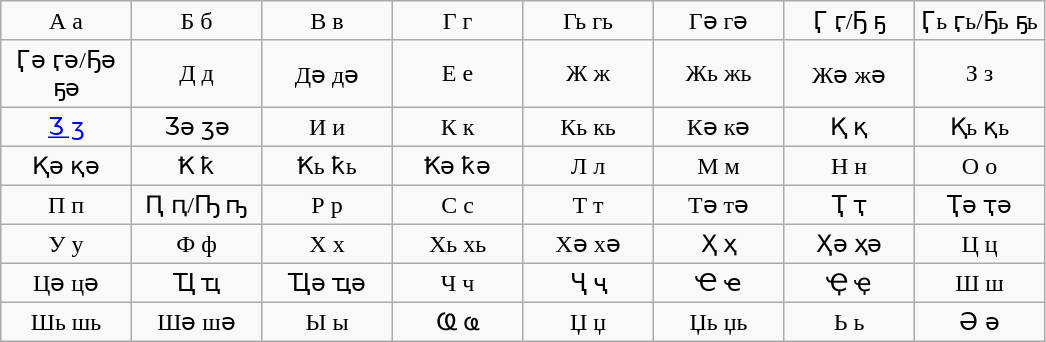<table class="wikitable">
<tr>
<td style="width:5em; text-align:center; padding: 3px;">А а <br> </td>
<td style="width:5em; text-align:center; padding: 3px;">Б б <br> </td>
<td style="width:5em; text-align:center; padding: 3px;">В в <br> </td>
<td style="width:5em; text-align:center; padding: 3px;">Г г <br> </td>
<td style="width:5em; text-align:center; padding: 3px;">Гь гь <br> </td>
<td style="width:5em; text-align:center; padding: 3px;">Гә гә <br> </td>
<td style="width:5em; text-align:center; padding: 3px;">Ӷ ӷ/Ҕ ҕ <br> </td>
<td style="width:5em; text-align:center; padding: 3px;">Ӷь ӷь/Ҕь ҕь <br> </td>
</tr>
<tr>
<td style="width:5em; text-align:center; padding: 3px;">Ӷә ӷә/Ҕә ҕә <br> </td>
<td style="width:5em; text-align:center; padding: 3px;">Д д <br> </td>
<td style="width:5em; text-align:center; padding: 3px;">Дә дә <br> </td>
<td style="width:5em; text-align:center; padding: 3px;">Е е <br> </td>
<td style="width:5em; text-align:center; padding: 3px;">Ж ж <br> </td>
<td style="width:5em; text-align:center; padding: 3px;">Жь жь <br> </td>
<td style="width:5em; text-align:center; padding: 3px;">Жә жә <br> </td>
<td style="width:5em; text-align:center; padding: 3px;">З з <br> </td>
</tr>
<tr>
<td style="width:5em; text-align:center; padding: 3px;"><a href='#'>Ӡ ӡ</a> <br> </td>
<td style="width:5em; text-align:center; padding: 3px;">Ӡә ӡә <br> </td>
<td style="width:5em; text-align:center; padding: 3px;">И и <br> </td>
<td style="width:5em; text-align:center; padding: 3px;">К к <br> </td>
<td style="width:5em; text-align:center; padding: 3px;">Кь кь <br> </td>
<td style="width:5em; text-align:center; padding: 3px;">Кә кә <br> </td>
<td style="width:5em; text-align:center; padding: 3px;">Қ қ <br> </td>
<td style="width:5em; text-align:center; padding: 3px;">Қь қь <br> </td>
</tr>
<tr>
<td style="width:5em; text-align:center; padding: 3px;">Қә қә <br> </td>
<td style="width:5em; text-align:center; padding: 3px;">Ҟ ҟ <br> </td>
<td style="width:5em; text-align:center; padding: 3px;">Ҟь ҟь <br> </td>
<td style="width:5em; text-align:center; padding: 3px;">Ҟә ҟә <br> </td>
<td style="width:5em; text-align:center; padding: 3px;">Л л <br> </td>
<td style="width:5em; text-align:center; padding: 3px;">М м <br> </td>
<td style="width:5em; text-align:center; padding: 3px;">Н н <br> </td>
<td style="width:5em; text-align:center; padding: 3px;">О о <br> </td>
</tr>
<tr>
<td style="width:5em; text-align:center; padding: 3px;">П п <br> </td>
<td style="width:5em; text-align:center; padding: 3px;">Ԥ ԥ/Ҧ ҧ <br> </td>
<td style="width:5em; text-align:center; padding: 3px;">Р р <br> </td>
<td style="width:5em; text-align:center; padding: 3px;">С с <br> </td>
<td style="width:5em; text-align:center; padding: 3px;">Т т <br> </td>
<td style="width:5em; text-align:center; padding: 3px;">Тә тә <br> </td>
<td style="width:5em; text-align:center; padding: 3px;">Ҭ ҭ <br> </td>
<td style="width:5em; text-align:center; padding: 3px;">Ҭә ҭә <br> </td>
</tr>
<tr>
<td style="width:5em; text-align:center; padding: 3px;">У у <br> </td>
<td style="width:5em; text-align:center; padding: 3px;">Ф ф <br> </td>
<td style="width:5em; text-align:center; padding: 3px;">Х х <br> </td>
<td style="width:5em; text-align:center; padding: 3px;">Хь хь <br> </td>
<td style="width:5em; text-align:center; padding: 3px;">Хә хә <br> </td>
<td style="width:5em; text-align:center; padding: 3px;">Ҳ ҳ <br> </td>
<td style="width:5em; text-align:center; padding: 3px;">Ҳә ҳә <br> </td>
<td style="width:5em; text-align:center; padding: 3px;">Ц ц <br> </td>
</tr>
<tr>
<td style="width:5em; text-align:center; padding: 3px;">Цә цә <br> </td>
<td style="width:5em; text-align:center; padding: 3px;">Ҵ ҵ <br> </td>
<td style="width:5em; text-align:center; padding: 3px;">Ҵә ҵә <br> </td>
<td style="width:5em; text-align:center; padding: 3px;">Ч ч <br> </td>
<td style="width:5em; text-align:center; padding: 3px;">Ҷ ҷ <br> </td>
<td style="width:5em; text-align:center; padding: 3px;">Ҽ ҽ <br> </td>
<td style="width:5em; text-align:center; padding: 3px;">Ҿ ҿ <br> </td>
<td style="width:5em; text-align:center; padding: 3px;">Ш ш <br> </td>
</tr>
<tr>
<td style="width:5em; text-align:center; padding: 3px;">Шь шь <br> </td>
<td style="width:5em; text-align:center; padding: 3px;">Шә шә <br> </td>
<td style="width:5em; text-align:center; padding: 3px;">Ы ы <br> </td>
<td style="width:5em; text-align:center; padding: 3px;">Ҩ ҩ <br> </td>
<td style="width:5em; text-align:center; padding: 3px;">Џ џ <br> </td>
<td style="width:5em; text-align:center; padding: 3px;">Џь џь <br> </td>
<td style="width:5em; text-align:center; padding: 3px;">Ь ь <br> </td>
<td style="width:5em; text-align:center; padding: 3px;">Ә ә <br> </td>
</tr>
</table>
